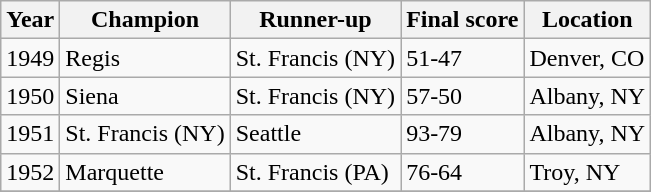<table class="wikitable">
<tr>
<th>Year</th>
<th>Champion</th>
<th>Runner-up</th>
<th>Final score</th>
<th>Location</th>
</tr>
<tr>
<td>1949</td>
<td>Regis</td>
<td>St. Francis (NY)</td>
<td>51-47</td>
<td>Denver, CO</td>
</tr>
<tr>
<td>1950</td>
<td>Siena</td>
<td>St. Francis (NY)</td>
<td>57-50</td>
<td>Albany, NY</td>
</tr>
<tr>
<td>1951</td>
<td>St. Francis (NY)</td>
<td>Seattle</td>
<td>93-79</td>
<td>Albany, NY</td>
</tr>
<tr>
<td>1952</td>
<td>Marquette</td>
<td>St. Francis (PA)</td>
<td>76-64</td>
<td>Troy, NY</td>
</tr>
<tr>
</tr>
</table>
